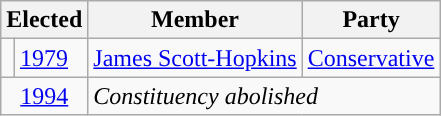<table class="wikitable">
<tr>
<th colspan = "2">Elected</th>
<th>Member</th>
<th>Party</th>
</tr>
<tr>
<td style="background-color: "></td>
<td><a href='#'>1979</a></td>
<td><a href='#'>James Scott-Hopkins</a></td>
<td><a href='#'>Conservative</a></td>
</tr>
<tr>
<td colspan="2" align="center"><a href='#'>1994</a></td>
<td colspan="2"><em>Constituency abolished</em></td>
</tr>
</table>
